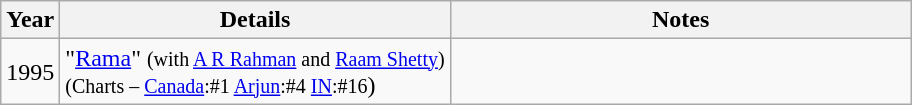<table class="wikitable">
<tr>
<th>Year</th>
<th>Details</th>
<th class="unsortable" style="width: 300px;">Notes</th>
</tr>
<tr>
<td>1995</td>
<td style="text-align:left;">"<a href='#'>Rama</a>" <small>(with <a href='#'>A R Rahman</a> and <a href='#'>Raam Shetty</a>)<br>(Charts – <a href='#'>Canada</a>:#1 <a href='#'>Arjun</a>:#4 <a href='#'>IN</a>:#16</small>)</td>
<td></td>
</tr>
</table>
